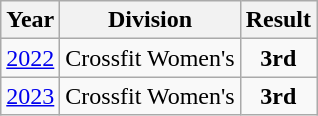<table class="wikitable" style="text-align:center">
<tr>
<th>Year</th>
<th>Division</th>
<th>Result</th>
</tr>
<tr>
<td><a href='#'>2022</a></td>
<td>Crossfit Women's</td>
<td><strong>3rd</strong> </td>
</tr>
<tr>
<td><a href='#'>2023</a></td>
<td>Crossfit Women's</td>
<td><strong>3rd</strong> </td>
</tr>
</table>
